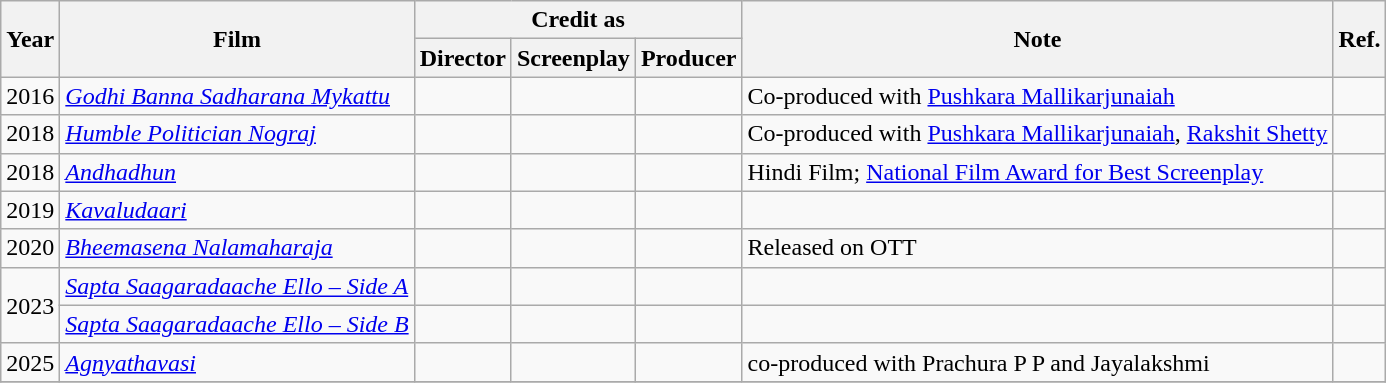<table class="wikitable">
<tr>
<th rowspan=2>Year</th>
<th rowspan=2>Film</th>
<th colspan=3>Credit as</th>
<th rowspan=2>Note</th>
<th rowspan=2>Ref.</th>
</tr>
<tr>
<th>Director</th>
<th>Screenplay</th>
<th>Producer</th>
</tr>
<tr>
<td>2016</td>
<td><em><a href='#'>Godhi Banna Sadharana Mykattu</a></em></td>
<td></td>
<td></td>
<td></td>
<td>Co-produced with <a href='#'>Pushkara Mallikarjunaiah</a></td>
<td></td>
</tr>
<tr>
<td>2018</td>
<td><em><a href='#'>Humble Politician Nograj</a></em></td>
<td></td>
<td></td>
<td></td>
<td>Co-produced with <a href='#'>Pushkara Mallikarjunaiah</a>, <a href='#'>Rakshit Shetty</a></td>
<td></td>
</tr>
<tr>
<td>2018</td>
<td><em><a href='#'>Andhadhun</a></em></td>
<td></td>
<td></td>
<td></td>
<td>Hindi Film; <a href='#'>National Film Award for Best Screenplay</a></td>
<td></td>
</tr>
<tr>
<td>2019</td>
<td><em><a href='#'>Kavaludaari</a></em></td>
<td></td>
<td></td>
<td></td>
<td></td>
<td></td>
</tr>
<tr>
<td>2020</td>
<td><em><a href='#'>Bheemasena Nalamaharaja</a></em></td>
<td></td>
<td></td>
<td></td>
<td>Released on OTT</td>
<td></td>
</tr>
<tr>
<td rowspan="2">2023</td>
<td><em><a href='#'>Sapta Saagaradaache Ello – Side A</a></em></td>
<td></td>
<td></td>
<td></td>
<td></td>
<td></td>
</tr>
<tr>
<td><em><a href='#'>Sapta Saagaradaache Ello – Side B</a></em></td>
<td></td>
<td></td>
<td></td>
<td></td>
<td></td>
</tr>
<tr>
<td>2025</td>
<td><a href='#'><em>Agnyathavasi</em></a></td>
<td></td>
<td></td>
<td></td>
<td>co-produced with Prachura P P and Jayalakshmi</td>
<td></td>
</tr>
<tr>
</tr>
</table>
